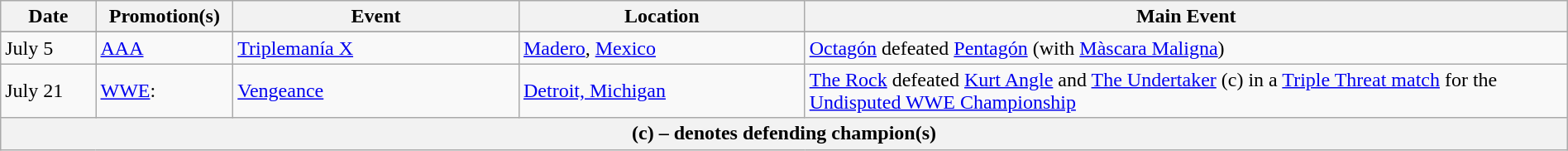<table class="wikitable" style="width:100%;">
<tr>
<th width="5%">Date</th>
<th width="5%">Promotion(s)</th>
<th style="width:15%;">Event</th>
<th style="width:15%;">Location</th>
<th style="width:40%;">Main Event</th>
</tr>
<tr style="width:20%;" |Notes>
</tr>
<tr>
<td>July 5</td>
<td><a href='#'>AAA</a></td>
<td><a href='#'>Triplemanía X</a></td>
<td><a href='#'>Madero</a>, <a href='#'>Mexico</a></td>
<td><a href='#'>Octagón</a> defeated <a href='#'>Pentagón</a> (with <a href='#'>Màscara Maligna</a>)</td>
</tr>
<tr>
<td>July 21</td>
<td><a href='#'>WWE</a>:<br></td>
<td><a href='#'>Vengeance</a></td>
<td><a href='#'>Detroit, Michigan</a></td>
<td><a href='#'>The Rock</a> defeated <a href='#'>Kurt Angle</a> and <a href='#'>The Undertaker</a> (c) in a <a href='#'>Triple Threat match</a> for the <a href='#'>Undisputed WWE Championship</a></td>
</tr>
<tr>
<th colspan="6">(c) – denotes defending champion(s)</th>
</tr>
</table>
